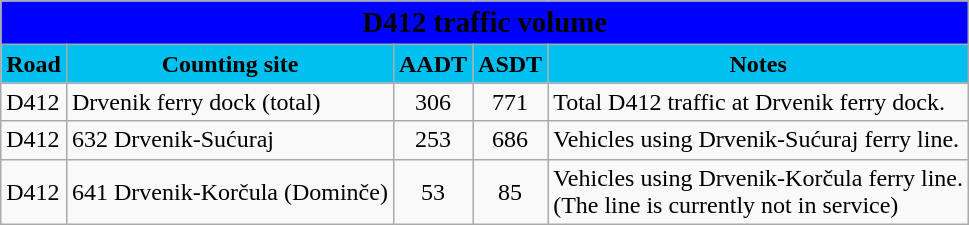<table class="wikitable">
<tr>
<td colspan=5 bgcolor=blue align=center style=margin-top:15><span><big><strong>D412 traffic volume</strong></big></span></td>
</tr>
<tr>
<td align=center bgcolor=00c0f0><strong>Road</strong></td>
<td align=center bgcolor=00c0f0><strong>Counting site</strong></td>
<td align=center bgcolor=00c0f0><strong>AADT</strong></td>
<td align=center bgcolor=00c0f0><strong>ASDT</strong></td>
<td align=center bgcolor=00c0f0><strong>Notes</strong></td>
</tr>
<tr>
<td> D412</td>
<td>Drvenik ferry dock (total)</td>
<td align="center">306</td>
<td align="center">771</td>
<td>Total D412 traffic at Drvenik ferry dock.</td>
</tr>
<tr>
<td> D412</td>
<td>632 Drvenik-Sućuraj</td>
<td align=center>253</td>
<td align=center>686</td>
<td>Vehicles using Drvenik-Sućuraj ferry line.</td>
</tr>
<tr>
<td> D412</td>
<td>641 Drvenik-Korčula (Dominče)</td>
<td align=center>53</td>
<td align=center>85</td>
<td>Vehicles using Drvenik-Korčula ferry line.<br>(The line is currently not in service)</td>
</tr>
</table>
